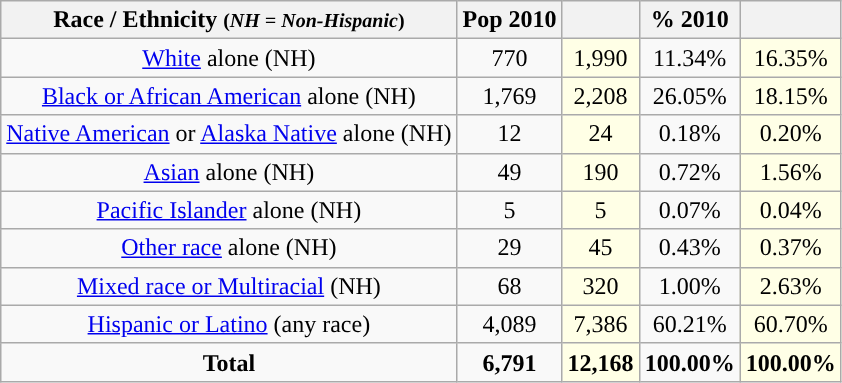<table class="wikitable" style="text-align:center;">
<tr>
<th>Race / Ethnicity <small>(<em>NH = Non-Hispanic</em>)</small></th>
<th>Pop 2010</th>
<th></th>
<th>% 2010</th>
<th></th>
</tr>
<tr>
<td><a href='#'>White</a> alone (NH)</td>
<td>770</td>
<td style='background: #ffffe6;'>1,990</td>
<td>11.34%</td>
<td style='background: #ffffe6;'>16.35%</td>
</tr>
<tr>
<td><a href='#'>Black or African American</a> alone (NH)</td>
<td>1,769</td>
<td style='background: #ffffe6;'>2,208</td>
<td>26.05%</td>
<td style='background: #ffffe6;'>18.15%</td>
</tr>
<tr>
<td><a href='#'>Native American</a> or <a href='#'>Alaska Native</a> alone (NH)</td>
<td>12</td>
<td style='background: #ffffe6;'>24</td>
<td>0.18%</td>
<td style='background: #ffffe6;'>0.20%</td>
</tr>
<tr>
<td><a href='#'>Asian</a> alone (NH)</td>
<td>49</td>
<td style='background: #ffffe6;'>190</td>
<td>0.72%</td>
<td style='background: #ffffe6;'>1.56%</td>
</tr>
<tr>
<td><a href='#'>Pacific Islander</a> alone (NH)</td>
<td>5</td>
<td style='background: #ffffe6;'>5</td>
<td>0.07%</td>
<td style='background: #ffffe6;'>0.04%</td>
</tr>
<tr>
<td><a href='#'>Other race</a> alone (NH)</td>
<td>29</td>
<td style='background: #ffffe6;'>45</td>
<td>0.43%</td>
<td style='background: #ffffe6;'>0.37%</td>
</tr>
<tr>
<td><a href='#'>Mixed race or Multiracial</a> (NH)</td>
<td>68</td>
<td style='background: #ffffe6;'>320</td>
<td>1.00%</td>
<td style='background: #ffffe6;'>2.63%</td>
</tr>
<tr>
<td><a href='#'>Hispanic or Latino</a> (any race)</td>
<td>4,089</td>
<td style='background: #ffffe6;'>7,386</td>
<td>60.21%</td>
<td style='background: #ffffe6;'>60.70%</td>
</tr>
<tr>
<td><strong>Total</strong></td>
<td><strong>6,791</strong></td>
<td style='background: #ffffe6;'><strong>12,168</strong></td>
<td><strong>100.00%</strong></td>
<td style='background: #ffffe6;'><strong>100.00%</strong></td>
</tr>
</table>
